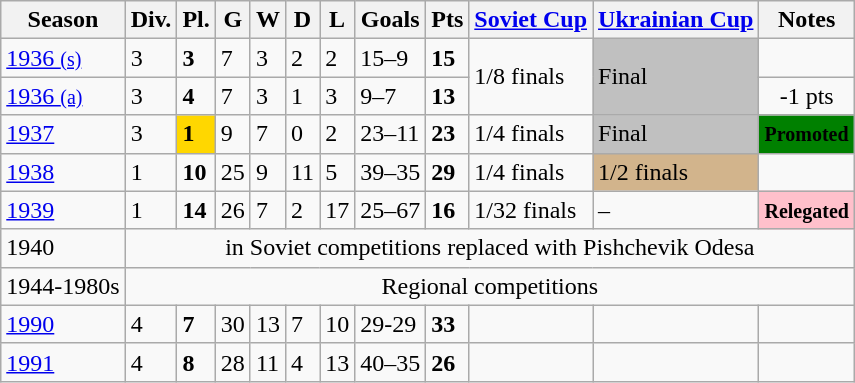<table class="wikitable">
<tr>
<th>Season</th>
<th>Div.</th>
<th>Pl.</th>
<th>G</th>
<th>W</th>
<th>D</th>
<th>L</th>
<th>Goals</th>
<th>Pts</th>
<th><a href='#'>Soviet Cup</a></th>
<th><a href='#'>Ukrainian Cup</a></th>
<th>Notes</th>
</tr>
<tr>
<td><a href='#'>1936 <small>(s)</small></a></td>
<td>3</td>
<td><strong>3</strong></td>
<td>7</td>
<td>3</td>
<td>2</td>
<td>2</td>
<td>15–9</td>
<td><strong>15</strong></td>
<td rowspan=2>1/8 finals</td>
<td rowspan=2 bgcolor=silver>Final</td>
<td></td>
</tr>
<tr>
<td><a href='#'>1936 <small>(a)</small></a></td>
<td>3</td>
<td><strong>4</strong></td>
<td>7</td>
<td>3</td>
<td>1</td>
<td>3</td>
<td>9–7</td>
<td><strong>13</strong></td>
<td align=center>-1 pts</td>
</tr>
<tr>
<td><a href='#'>1937</a></td>
<td>3</td>
<td bgcolor=gold><strong>1</strong></td>
<td>9</td>
<td>7</td>
<td>0</td>
<td>2</td>
<td>23–11</td>
<td><strong>23</strong></td>
<td>1/4 finals</td>
<td bgcolor=silver>Final</td>
<td bgcolor=green><small><strong>Promoted</strong></small></td>
</tr>
<tr>
<td><a href='#'>1938</a></td>
<td>1</td>
<td><strong>10</strong></td>
<td>25</td>
<td>9</td>
<td>11</td>
<td>5</td>
<td>39–35</td>
<td><strong>29</strong></td>
<td>1/4 finals</td>
<td bgcolor=tan>1/2 finals</td>
<td></td>
</tr>
<tr>
<td><a href='#'>1939</a></td>
<td>1</td>
<td><strong>14</strong></td>
<td>26</td>
<td>7</td>
<td>2</td>
<td>17</td>
<td>25–67</td>
<td><strong>16</strong></td>
<td>1/32 finals</td>
<td>–</td>
<td bgcolor=pink><small><strong>Relegated</strong></small></td>
</tr>
<tr>
<td>1940</td>
<td align=center colspan=13>in Soviet competitions replaced with Pishchevik Odesa</td>
</tr>
<tr>
<td>1944-1980s</td>
<td align=center colspan=13>Regional competitions</td>
</tr>
<tr>
<td><a href='#'>1990</a></td>
<td>4</td>
<td><strong>7</strong></td>
<td>30</td>
<td>13</td>
<td>7</td>
<td>10</td>
<td>29-29</td>
<td><strong>33</strong></td>
<td></td>
<td></td>
<td></td>
</tr>
<tr>
<td><a href='#'>1991</a></td>
<td>4</td>
<td><strong>8</strong></td>
<td>28</td>
<td>11</td>
<td>4</td>
<td>13</td>
<td>40–35</td>
<td><strong>26</strong></td>
<td></td>
<td></td>
<td></td>
</tr>
</table>
